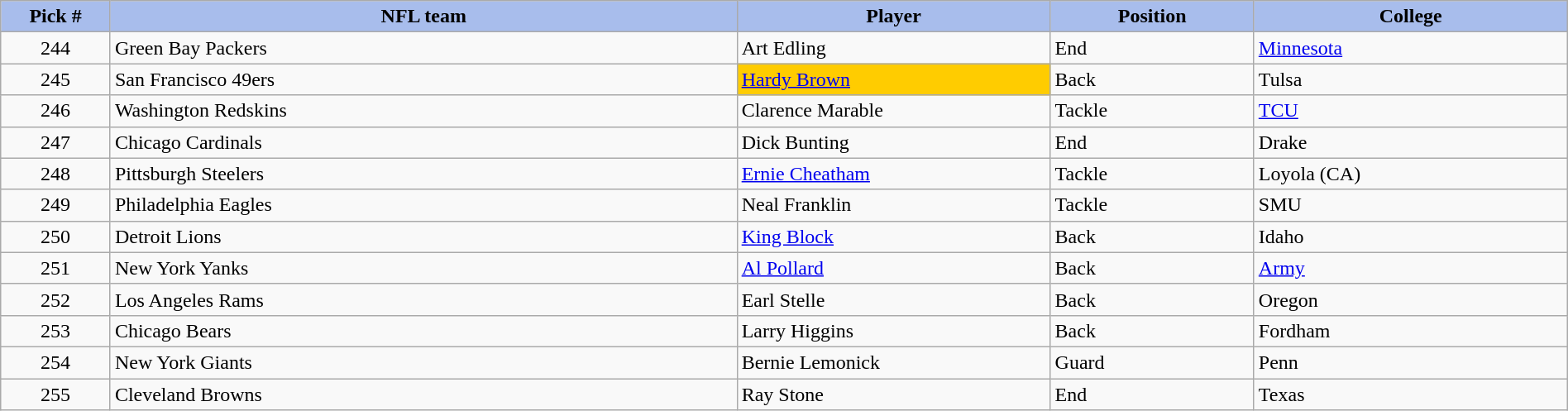<table class="wikitable sortable sortable" style="width: 100%">
<tr>
<th style="background:#A8BDEC;" width=7%>Pick #</th>
<th width=40% style="background:#A8BDEC;">NFL team</th>
<th width=20% style="background:#A8BDEC;">Player</th>
<th width=13% style="background:#A8BDEC;">Position</th>
<th style="background:#A8BDEC;">College</th>
</tr>
<tr>
<td align=center>244</td>
<td>Green Bay Packers</td>
<td>Art Edling</td>
<td>End</td>
<td><a href='#'>Minnesota</a></td>
</tr>
<tr>
<td align=center>245</td>
<td>San Francisco 49ers</td>
<td bgcolor="#FFCC00"><a href='#'>Hardy Brown</a></td>
<td>Back</td>
<td>Tulsa</td>
</tr>
<tr>
<td align=center>246</td>
<td>Washington Redskins</td>
<td>Clarence Marable</td>
<td>Tackle</td>
<td><a href='#'>TCU</a></td>
</tr>
<tr>
<td align=center>247</td>
<td>Chicago Cardinals</td>
<td>Dick Bunting</td>
<td>End</td>
<td>Drake</td>
</tr>
<tr>
<td align=center>248</td>
<td>Pittsburgh Steelers</td>
<td><a href='#'>Ernie Cheatham</a></td>
<td>Tackle</td>
<td>Loyola (CA)</td>
</tr>
<tr>
<td align=center>249</td>
<td>Philadelphia Eagles</td>
<td>Neal Franklin</td>
<td>Tackle</td>
<td>SMU</td>
</tr>
<tr>
<td align=center>250</td>
<td>Detroit Lions</td>
<td><a href='#'>King Block</a></td>
<td>Back</td>
<td>Idaho</td>
</tr>
<tr>
<td align=center>251</td>
<td>New York Yanks</td>
<td><a href='#'>Al Pollard</a></td>
<td>Back</td>
<td><a href='#'>Army</a></td>
</tr>
<tr>
<td align=center>252</td>
<td>Los Angeles Rams</td>
<td>Earl Stelle</td>
<td>Back</td>
<td>Oregon</td>
</tr>
<tr>
<td align=center>253</td>
<td>Chicago Bears</td>
<td>Larry Higgins</td>
<td>Back</td>
<td>Fordham</td>
</tr>
<tr>
<td align=center>254</td>
<td>New York Giants</td>
<td>Bernie Lemonick</td>
<td>Guard</td>
<td>Penn</td>
</tr>
<tr>
<td align=center>255</td>
<td>Cleveland Browns</td>
<td>Ray Stone</td>
<td>End</td>
<td>Texas</td>
</tr>
</table>
